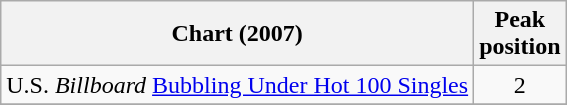<table class="wikitable">
<tr>
<th>Chart (2007)</th>
<th>Peak<br>position</th>
</tr>
<tr>
<td>U.S. <em>Billboard</em> <a href='#'>Bubbling Under Hot 100 Singles</a></td>
<td align="center">2</td>
</tr>
<tr>
</tr>
</table>
